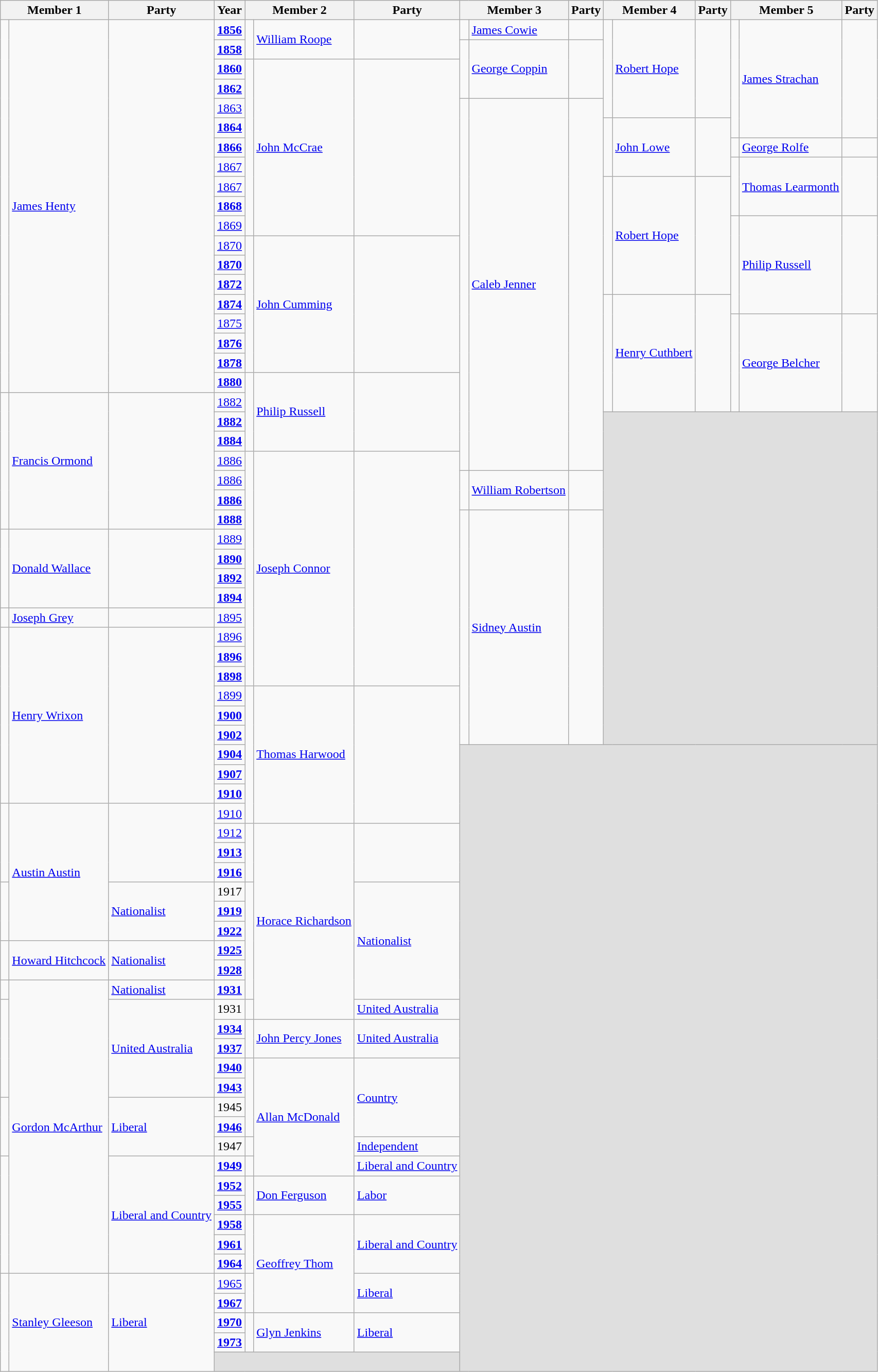<table class="wikitable">
<tr>
<th colspan=2>Member 1</th>
<th>Party</th>
<th>Year</th>
<th colspan=2>Member 2</th>
<th>Party</th>
<th colspan=2>Member 3</th>
<th>Party</th>
<th colspan=2>Member 4</th>
<th>Party</th>
<th colspan=2>Member 5</th>
<th>Party</th>
</tr>
<tr>
<td rowspan=19 > </td>
<td rowspan=19><a href='#'>James Henty</a></td>
<td rowspan=19> </td>
<td><strong><a href='#'>1856</a></strong></td>
<td rowspan=2 > </td>
<td rowspan=2><a href='#'>William Roope</a></td>
<td rowspan=2> </td>
<td> </td>
<td><a href='#'>James Cowie</a></td>
<td> </td>
<td rowspan=5 > </td>
<td rowspan=5><a href='#'>Robert Hope</a></td>
<td rowspan=5> </td>
<td rowspan=6 > </td>
<td rowspan=6><a href='#'>James Strachan</a></td>
<td rowspan=6> </td>
</tr>
<tr>
<td><strong><a href='#'>1858</a></strong></td>
<td rowspan=3 > </td>
<td rowspan=3><a href='#'>George Coppin</a></td>
<td rowspan=3> </td>
</tr>
<tr>
<td><strong><a href='#'>1860</a></strong></td>
<td rowspan=9 > </td>
<td rowspan=9><a href='#'>John McCrae</a></td>
<td rowspan=9> </td>
</tr>
<tr>
<td><strong><a href='#'>1862</a></strong></td>
</tr>
<tr>
<td><a href='#'>1863</a></td>
<td rowspan=19 > </td>
<td rowspan=19><a href='#'>Caleb Jenner</a></td>
<td rowspan=19> </td>
</tr>
<tr>
<td><strong><a href='#'>1864</a></strong></td>
<td rowspan=3 > </td>
<td rowspan=3><a href='#'>John Lowe</a></td>
<td rowspan=3> </td>
</tr>
<tr>
<td><strong><a href='#'>1866</a></strong></td>
<td> </td>
<td><a href='#'>George Rolfe</a></td>
<td> </td>
</tr>
<tr>
<td><a href='#'>1867</a></td>
<td rowspan=3 > </td>
<td rowspan=3><a href='#'>Thomas Learmonth</a></td>
<td rowspan=3> </td>
</tr>
<tr>
<td><a href='#'>1867</a></td>
<td rowspan=6 > </td>
<td rowspan=6><a href='#'>Robert Hope</a></td>
<td rowspan=6> </td>
</tr>
<tr>
<td><strong><a href='#'>1868</a></strong></td>
</tr>
<tr>
<td><a href='#'>1869</a></td>
<td rowspan=5 > </td>
<td rowspan=5><a href='#'>Philip Russell</a></td>
<td rowspan=5> </td>
</tr>
<tr>
<td><a href='#'>1870</a></td>
<td rowspan=7 > </td>
<td rowspan=7><a href='#'>John Cumming</a></td>
<td rowspan=7> </td>
</tr>
<tr>
<td><strong><a href='#'>1870</a></strong></td>
</tr>
<tr>
<td><strong><a href='#'>1872</a></strong></td>
</tr>
<tr>
<td><strong><a href='#'>1874</a></strong></td>
<td rowspan=6 > </td>
<td rowspan=6><a href='#'>Henry Cuthbert</a></td>
<td rowspan=6> </td>
</tr>
<tr>
<td><a href='#'>1875</a></td>
<td rowspan=5 > </td>
<td rowspan=5><a href='#'>George Belcher</a></td>
<td rowspan=5> </td>
</tr>
<tr>
<td><strong><a href='#'>1876</a></strong></td>
</tr>
<tr>
<td><strong><a href='#'>1878</a></strong></td>
</tr>
<tr>
<td><strong><a href='#'>1880</a></strong></td>
<td rowspan=4 > </td>
<td rowspan=4><a href='#'>Philip Russell</a></td>
<td rowspan=4> </td>
</tr>
<tr>
<td rowspan=7 > </td>
<td rowspan=7><a href='#'>Francis Ormond</a></td>
<td rowspan=7> </td>
<td><a href='#'>1882</a></td>
</tr>
<tr>
<td><strong><a href='#'>1882</a></strong></td>
<td rowspan=17 colspan=6 bgcolor=#DFDFDF> </td>
</tr>
<tr>
<td><strong><a href='#'>1884</a></strong></td>
</tr>
<tr>
<td><a href='#'>1886</a></td>
<td rowspan=12 > </td>
<td rowspan=12><a href='#'>Joseph Connor</a></td>
<td rowspan=12> </td>
</tr>
<tr>
<td><a href='#'>1886</a></td>
<td rowspan=2 > </td>
<td rowspan=2><a href='#'>William Robertson</a></td>
<td rowspan=2> </td>
</tr>
<tr>
<td><strong><a href='#'>1886</a></strong></td>
</tr>
<tr>
<td><strong><a href='#'>1888</a></strong></td>
<td rowspan=12 > </td>
<td rowspan=12><a href='#'>Sidney Austin</a></td>
<td rowspan=12> </td>
</tr>
<tr>
<td rowspan=4 > </td>
<td rowspan=4><a href='#'>Donald Wallace</a></td>
<td rowspan=4> </td>
<td><a href='#'>1889</a></td>
</tr>
<tr>
<td><strong><a href='#'>1890</a></strong></td>
</tr>
<tr>
<td><strong><a href='#'>1892</a></strong></td>
</tr>
<tr>
<td><strong><a href='#'>1894</a></strong></td>
</tr>
<tr>
<td> </td>
<td><a href='#'>Joseph Grey</a></td>
<td> </td>
<td><a href='#'>1895</a></td>
</tr>
<tr>
<td rowspan=9 > </td>
<td rowspan=9><a href='#'>Henry Wrixon</a></td>
<td rowspan=9> </td>
<td><a href='#'>1896</a></td>
</tr>
<tr>
<td><strong><a href='#'>1896</a></strong></td>
</tr>
<tr>
<td><strong><a href='#'>1898</a></strong></td>
</tr>
<tr>
<td><a href='#'>1899</a></td>
<td rowspan=7 > </td>
<td rowspan=7><a href='#'>Thomas Harwood</a></td>
<td rowspan=7> </td>
</tr>
<tr>
<td><strong><a href='#'>1900</a></strong></td>
</tr>
<tr>
<td><strong><a href='#'>1902</a></strong></td>
</tr>
<tr>
<td><strong><a href='#'>1904</a></strong></td>
<td rowspan=32 colspan=9 bgcolor=#DFDFDF> </td>
</tr>
<tr>
<td><strong><a href='#'>1907</a></strong></td>
</tr>
<tr>
<td><strong><a href='#'>1910</a></strong></td>
</tr>
<tr>
<td rowspan=4 > </td>
<td rowspan=7><a href='#'>Austin Austin</a></td>
<td rowspan=4> </td>
<td><a href='#'>1910</a></td>
</tr>
<tr>
<td><a href='#'>1912</a></td>
<td rowspan=3 > </td>
<td rowspan=10><a href='#'>Horace Richardson</a></td>
<td rowspan=3> </td>
</tr>
<tr>
<td><strong><a href='#'>1913</a></strong></td>
</tr>
<tr>
<td><strong><a href='#'>1916</a></strong></td>
</tr>
<tr>
<td rowspan=3 > </td>
<td rowspan=3><a href='#'>Nationalist</a></td>
<td>1917</td>
<td rowspan=6 > </td>
<td rowspan=6><a href='#'>Nationalist</a></td>
</tr>
<tr>
<td><strong><a href='#'>1919</a></strong></td>
</tr>
<tr>
<td><strong><a href='#'>1922</a></strong></td>
</tr>
<tr>
<td rowspan=2 > </td>
<td rowspan=2><a href='#'>Howard Hitchcock</a></td>
<td rowspan=2><a href='#'>Nationalist</a></td>
<td><strong><a href='#'>1925</a></strong></td>
</tr>
<tr>
<td><strong><a href='#'>1928</a></strong></td>
</tr>
<tr>
<td> </td>
<td rowspan=15><a href='#'>Gordon McArthur</a></td>
<td><a href='#'>Nationalist</a></td>
<td><strong><a href='#'>1931</a></strong></td>
</tr>
<tr>
<td rowspan=5 > </td>
<td rowspan=5><a href='#'>United Australia</a></td>
<td>1931</td>
<td> </td>
<td><a href='#'>United Australia</a></td>
</tr>
<tr>
<td><strong><a href='#'>1934</a></strong></td>
<td rowspan=2 > </td>
<td rowspan=2><a href='#'>John Percy Jones</a></td>
<td rowspan=2><a href='#'>United Australia</a></td>
</tr>
<tr>
<td><strong><a href='#'>1937</a></strong></td>
</tr>
<tr>
<td><strong><a href='#'>1940</a></strong></td>
<td rowspan=4 > </td>
<td rowspan=6><a href='#'>Allan McDonald</a></td>
<td rowspan=4><a href='#'>Country</a></td>
</tr>
<tr>
<td><strong><a href='#'>1943</a></strong></td>
</tr>
<tr>
<td rowspan=3 > </td>
<td rowspan=3><a href='#'>Liberal</a></td>
<td>1945</td>
</tr>
<tr>
<td><strong><a href='#'>1946</a></strong></td>
</tr>
<tr>
<td>1947</td>
<td> </td>
<td><a href='#'>Independent</a></td>
</tr>
<tr>
<td rowspan=6 > </td>
<td rowspan=6><a href='#'>Liberal and Country</a></td>
<td><strong><a href='#'>1949</a></strong></td>
<td> </td>
<td><a href='#'>Liberal and Country</a></td>
</tr>
<tr>
<td><strong><a href='#'>1952</a></strong></td>
<td rowspan=2 > </td>
<td rowspan=2><a href='#'>Don Ferguson</a></td>
<td rowspan=2><a href='#'>Labor</a></td>
</tr>
<tr>
<td><strong><a href='#'>1955</a></strong></td>
</tr>
<tr>
<td><strong><a href='#'>1958</a></strong></td>
<td rowspan=3 > </td>
<td rowspan=5><a href='#'>Geoffrey Thom</a></td>
<td rowspan=3><a href='#'>Liberal and Country</a></td>
</tr>
<tr>
<td><strong><a href='#'>1961</a></strong></td>
</tr>
<tr>
<td><strong><a href='#'>1964</a></strong></td>
</tr>
<tr>
<td rowspan=5 > </td>
<td rowspan=5><a href='#'>Stanley Gleeson</a></td>
<td rowspan=5><a href='#'>Liberal</a></td>
<td><a href='#'>1965</a></td>
<td rowspan=2 > </td>
<td rowspan=2><a href='#'>Liberal</a></td>
</tr>
<tr>
<td><strong><a href='#'>1967</a></strong></td>
</tr>
<tr>
<td><strong><a href='#'>1970</a></strong></td>
<td rowspan=2 > </td>
<td rowspan=2><a href='#'>Glyn Jenkins</a></td>
<td rowspan=2><a href='#'>Liberal</a></td>
</tr>
<tr>
<td><strong><a href='#'>1973</a></strong></td>
</tr>
<tr>
<td colspan=4 bgcolor=#DFDFDF> </td>
</tr>
</table>
